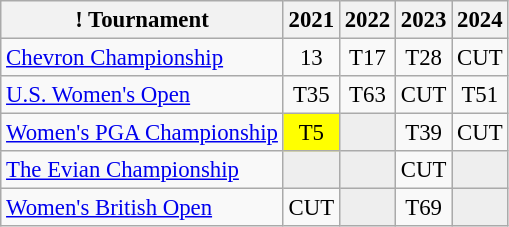<table class="wikitable" style="font-size:95%;text-align:center;">
<tr>
<th>! Tournament</th>
<th>2021</th>
<th>2022</th>
<th>2023</th>
<th>2024</th>
</tr>
<tr>
<td align=left><a href='#'>Chevron Championship</a></td>
<td>13</td>
<td>T17</td>
<td>T28</td>
<td>CUT</td>
</tr>
<tr>
<td align=left><a href='#'>U.S. Women's Open</a></td>
<td>T35</td>
<td>T63</td>
<td>CUT</td>
<td>T51</td>
</tr>
<tr>
<td align=left><a href='#'>Women's PGA Championship</a></td>
<td style="background:yellow;">T5</td>
<td style="background:#eeeeee;"></td>
<td>T39</td>
<td>CUT</td>
</tr>
<tr>
<td align=left><a href='#'>The Evian Championship</a></td>
<td style="background:#eeeeee;"></td>
<td style="background:#eeeeee;"></td>
<td>CUT</td>
<td style="background:#eeeeee;"></td>
</tr>
<tr>
<td align=left><a href='#'>Women's British Open</a></td>
<td>CUT</td>
<td style="background:#eeeeee;"></td>
<td>T69</td>
<td style="background:#eeeeee;"></td>
</tr>
</table>
